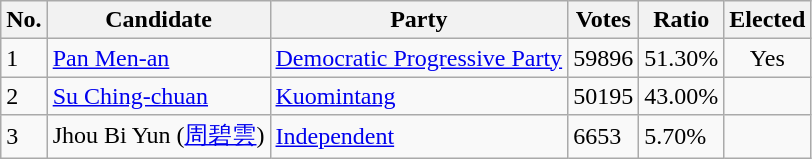<table class=wikitable>
<tr>
<th>No.</th>
<th>Candidate</th>
<th>Party</th>
<th>Votes</th>
<th>Ratio</th>
<th>Elected</th>
</tr>
<tr>
<td>1</td>
<td><a href='#'>Pan Men-an</a></td>
<td><a href='#'>Democratic Progressive Party</a></td>
<td>59896</td>
<td>51.30%</td>
<td style="text-align:center;">Yes</td>
</tr>
<tr>
<td>2</td>
<td><a href='#'>Su Ching-chuan</a></td>
<td><a href='#'>Kuomintang</a></td>
<td>50195</td>
<td>43.00%</td>
<td></td>
</tr>
<tr>
<td>3</td>
<td>Jhou Bi Yun (<a href='#'>周碧雲</a>)</td>
<td><a href='#'>Independent</a></td>
<td>6653</td>
<td>5.70%</td>
<td></td>
</tr>
</table>
